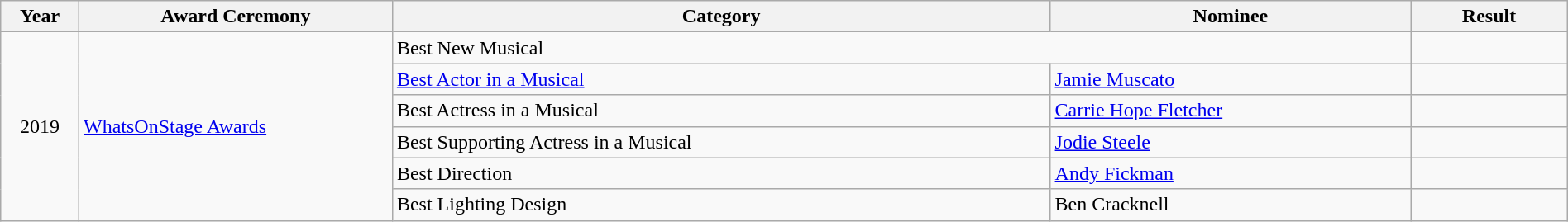<table class="wikitable" style="width:100%;">
<tr>
<th style="width:5%;">Year</th>
<th style="width:20%;">Award Ceremony</th>
<th style="width:42%;">Category</th>
<th style="width:23%;">Nominee</th>
<th style="width:10%;">Result</th>
</tr>
<tr>
<td rowspan="6" align="center">2019</td>
<td rowspan="6"><a href='#'>WhatsOnStage Awards</a></td>
<td colspan="2">Best New Musical</td>
<td></td>
</tr>
<tr>
<td><a href='#'>Best Actor in a Musical</a></td>
<td><a href='#'>Jamie Muscato</a></td>
<td></td>
</tr>
<tr>
<td>Best Actress in a Musical</td>
<td><a href='#'>Carrie Hope Fletcher</a></td>
<td></td>
</tr>
<tr>
<td>Best Supporting Actress in a Musical</td>
<td><a href='#'>Jodie Steele</a></td>
<td></td>
</tr>
<tr>
<td>Best Direction</td>
<td><a href='#'>Andy Fickman</a></td>
<td></td>
</tr>
<tr>
<td>Best Lighting Design</td>
<td>Ben Cracknell</td>
<td></td>
</tr>
</table>
